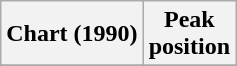<table class="wikitable sortable plainrowheaders">
<tr>
<th scope="col">Chart (1990)</th>
<th scope="col">Peak<br>position</th>
</tr>
<tr>
</tr>
</table>
